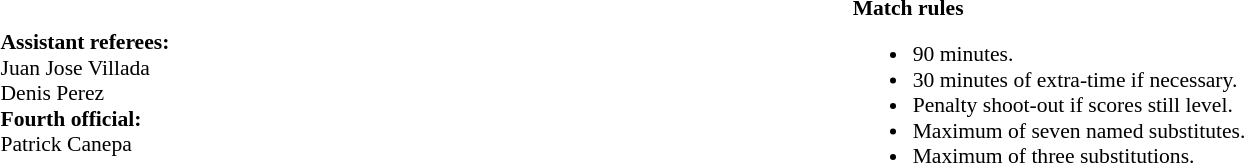<table width=100% style="font-size: 90%">
<tr>
<td><br><strong>Assistant referees:</strong>
<br>Juan Jose Villada
<br>Denis Perez
<br><strong>Fourth official:</strong>
<br>Patrick Canepa</td>
<td width=55% valign=top><br><strong>Match rules</strong><ul><li>90 minutes.</li><li>30 minutes of extra-time if necessary.</li><li>Penalty shoot-out if scores still level.</li><li>Maximum of seven named substitutes.</li><li>Maximum of three substitutions.</li></ul></td>
</tr>
</table>
